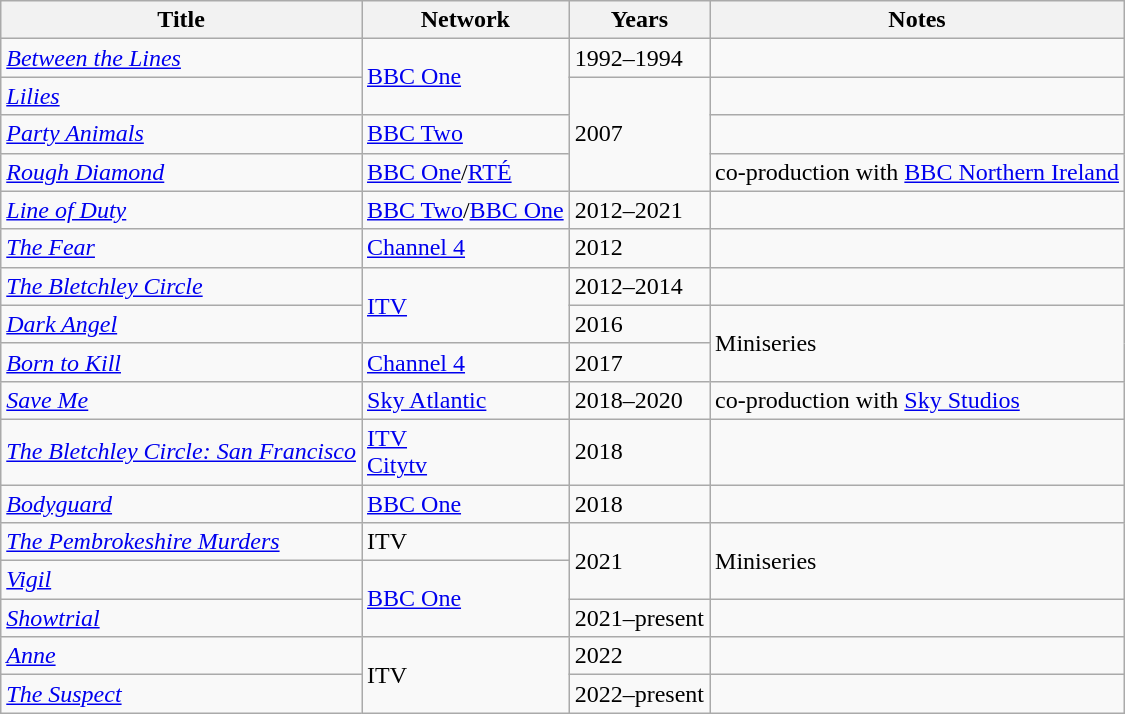<table class="wikitable sortable">
<tr>
<th>Title</th>
<th>Network</th>
<th>Years</th>
<th>Notes</th>
</tr>
<tr>
<td><em><a href='#'>Between the Lines</a></em></td>
<td rowspan="2"><a href='#'>BBC One</a></td>
<td>1992–1994</td>
<td></td>
</tr>
<tr>
<td><em><a href='#'>Lilies</a></em></td>
<td rowspan="3">2007</td>
<td></td>
</tr>
<tr>
<td><em><a href='#'>Party Animals</a></em></td>
<td><a href='#'>BBC Two</a></td>
<td></td>
</tr>
<tr>
<td><em><a href='#'>Rough Diamond</a></em></td>
<td><a href='#'>BBC One</a>/<a href='#'>RTÉ</a></td>
<td>co-production with <a href='#'>BBC Northern Ireland</a></td>
</tr>
<tr>
<td><em><a href='#'>Line of Duty</a></em></td>
<td><a href='#'>BBC Two</a>/<a href='#'>BBC One</a></td>
<td>2012–2021</td>
<td></td>
</tr>
<tr>
<td><em><a href='#'>The Fear</a></em></td>
<td><a href='#'>Channel 4</a></td>
<td>2012</td>
<td></td>
</tr>
<tr>
<td><em><a href='#'>The Bletchley Circle</a></em></td>
<td rowspan="2"><a href='#'>ITV</a></td>
<td>2012–2014</td>
<td></td>
</tr>
<tr>
<td><em><a href='#'>Dark Angel</a></em></td>
<td>2016</td>
<td rowspan="2">Miniseries</td>
</tr>
<tr>
<td><em><a href='#'>Born to Kill</a></em></td>
<td><a href='#'>Channel 4</a></td>
<td>2017</td>
</tr>
<tr>
<td><em><a href='#'>Save Me</a></em></td>
<td><a href='#'>Sky Atlantic</a></td>
<td>2018–2020</td>
<td>co-production with <a href='#'>Sky Studios</a></td>
</tr>
<tr>
<td><em><a href='#'>The Bletchley Circle: San Francisco</a></em></td>
<td><a href='#'>ITV</a><br><a href='#'>Citytv</a></td>
<td>2018</td>
<td></td>
</tr>
<tr>
<td><em><a href='#'>Bodyguard</a></em></td>
<td><a href='#'>BBC One</a></td>
<td>2018</td>
<td></td>
</tr>
<tr>
<td><em><a href='#'>The Pembrokeshire Murders</a></em></td>
<td>ITV</td>
<td rowspan="2">2021</td>
<td rowspan="2">Miniseries</td>
</tr>
<tr>
<td><em><a href='#'>Vigil</a></em></td>
<td rowspan="2"><a href='#'>BBC One</a></td>
</tr>
<tr>
<td><em><a href='#'>Showtrial</a></em></td>
<td>2021–present</td>
</tr>
<tr>
<td><em><a href='#'>Anne</a></em></td>
<td rowspan="2">ITV</td>
<td>2022</td>
<td></td>
</tr>
<tr>
<td><em><a href='#'>The Suspect</a></em></td>
<td>2022–present</td>
<td></td>
</tr>
</table>
